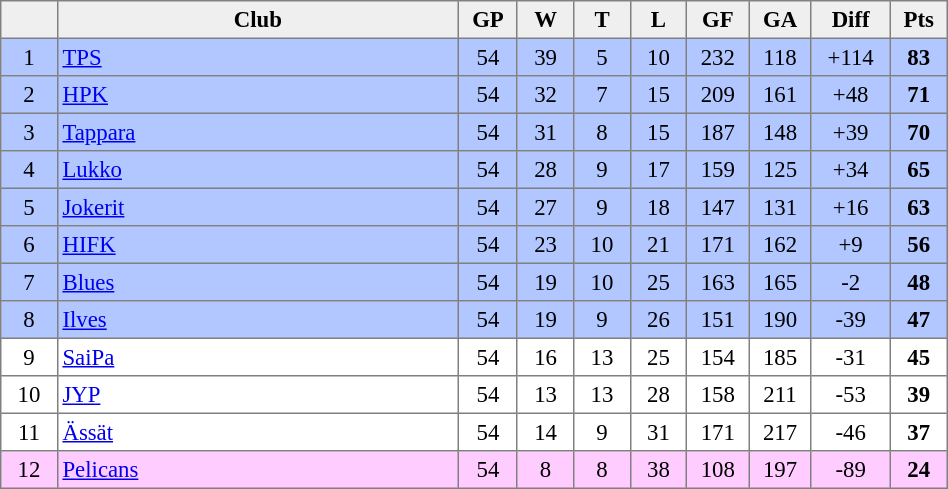<table cellpadding="3" cellspacing="0" border="1" style="font-size: 95%; text-align: center; border: gray solid 1px; border-collapse: collapse;" width="50%">
<tr bgcolor=#efefef>
<th width="20"></th>
<th width="185">Club</th>
<th width="20">GP</th>
<th width="20">W</th>
<th width="20">T</th>
<th width="20">L</th>
<th width="20">GF</th>
<th width="20">GA</th>
<th width="20">Diff</th>
<th width="20">Pts</th>
</tr>
<tr bgcolor="B2C6FF">
<td>1</td>
<td align="left"><a href='#'>TPS</a></td>
<td>54</td>
<td>39</td>
<td>5</td>
<td>10</td>
<td>232</td>
<td>118</td>
<td>+114</td>
<td><strong>83</strong></td>
</tr>
<tr bgcolor="B2C6FF">
<td>2</td>
<td align="left"><a href='#'>HPK</a></td>
<td>54</td>
<td>32</td>
<td>7</td>
<td>15</td>
<td>209</td>
<td>161</td>
<td>+48</td>
<td><strong>71</strong></td>
</tr>
<tr bgcolor="B2C6FF">
<td>3</td>
<td align="left"><a href='#'>Tappara</a></td>
<td>54</td>
<td>31</td>
<td>8</td>
<td>15</td>
<td>187</td>
<td>148</td>
<td>+39</td>
<td><strong>70</strong></td>
</tr>
<tr bgcolor="B2C6FF">
<td>4</td>
<td align="left"><a href='#'>Lukko</a></td>
<td>54</td>
<td>28</td>
<td>9</td>
<td>17</td>
<td>159</td>
<td>125</td>
<td>+34</td>
<td><strong>65</strong></td>
</tr>
<tr bgcolor="B2C6FF">
<td>5</td>
<td align="left"><a href='#'>Jokerit</a></td>
<td>54</td>
<td>27</td>
<td>9</td>
<td>18</td>
<td>147</td>
<td>131</td>
<td>+16</td>
<td><strong>63</strong></td>
</tr>
<tr bgcolor="B2C6FF">
<td>6</td>
<td align="left"><a href='#'>HIFK</a></td>
<td>54</td>
<td>23</td>
<td>10</td>
<td>21</td>
<td>171</td>
<td>162</td>
<td>+9</td>
<td><strong>56</strong></td>
</tr>
<tr bgcolor="B2C6FF">
<td>7</td>
<td align="left"><a href='#'>Blues</a></td>
<td>54</td>
<td>19</td>
<td>10</td>
<td>25</td>
<td>163</td>
<td>165</td>
<td>-2</td>
<td><strong>48</strong></td>
</tr>
<tr bgcolor="B2C6FF">
<td>8</td>
<td align="left"><a href='#'>Ilves</a></td>
<td>54</td>
<td>19</td>
<td>9</td>
<td>26</td>
<td>151</td>
<td>190</td>
<td>-39</td>
<td><strong>47</strong></td>
</tr>
<tr>
<td>9</td>
<td align="left"><a href='#'>SaiPa</a></td>
<td>54</td>
<td>16</td>
<td>13</td>
<td>25</td>
<td>154</td>
<td>185</td>
<td>-31</td>
<td><strong>45</strong></td>
</tr>
<tr>
<td>10</td>
<td align="left"><a href='#'>JYP</a></td>
<td>54</td>
<td>13</td>
<td>13</td>
<td>28</td>
<td>158</td>
<td>211</td>
<td>-53</td>
<td><strong>39</strong></td>
</tr>
<tr>
<td>11</td>
<td align="left"><a href='#'>Ässät</a></td>
<td>54</td>
<td>14</td>
<td>9</td>
<td>31</td>
<td>171</td>
<td>217</td>
<td>-46</td>
<td><strong>37</strong></td>
</tr>
<tr bgcolor=ffccff>
<td>12</td>
<td align="left"><a href='#'>Pelicans</a></td>
<td>54</td>
<td>8</td>
<td>8</td>
<td>38</td>
<td>108</td>
<td>197</td>
<td>-89</td>
<td><strong>24</strong></td>
</tr>
</table>
